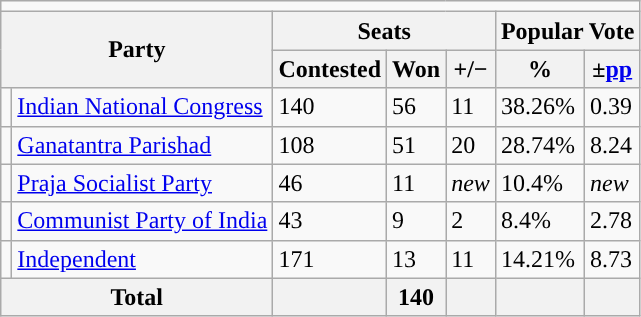<table class="wikitable">
<tr>
<td colspan="7"></td>
</tr>
<tr>
<th colspan="2" rowspan="2">Party</th>
<th colspan="3">Seats</th>
<th colspan="2">Popular Vote</th>
</tr>
<tr>
<th>Contested</th>
<th>Won</th>
<th><strong>+/−</strong></th>
<th>%</th>
<th>±<a href='#'>pp</a></th>
</tr>
<tr>
<td style="background-color: "></td>
<td><a href='#'>Indian National Congress</a></td>
<td>140</td>
<td>56</td>
<td>11</td>
<td>38.26%</td>
<td>0.39</td>
</tr>
<tr>
<td style="background-color: "></td>
<td><a href='#'>Ganatantra Parishad</a></td>
<td>108</td>
<td>51</td>
<td>20</td>
<td>28.74%</td>
<td>8.24</td>
</tr>
<tr>
<td style="background-color: "></td>
<td><a href='#'>Praja Socialist Party</a></td>
<td>46</td>
<td>11</td>
<td><em>new</em></td>
<td>10.4%</td>
<td><em>new</em></td>
</tr>
<tr>
<td style="background-color: "></td>
<td><a href='#'>Communist Party of India</a></td>
<td>43</td>
<td>9</td>
<td>2</td>
<td>8.4%</td>
<td>2.78</td>
</tr>
<tr>
<td style="background-color: "></td>
<td><a href='#'>Independent</a></td>
<td>171</td>
<td>13</td>
<td>11</td>
<td>14.21%</td>
<td>8.73</td>
</tr>
<tr>
<th colspan="2">Total</th>
<th></th>
<th>140</th>
<th></th>
<th></th>
<th></th>
</tr>
</table>
